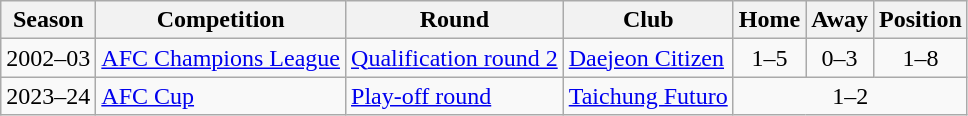<table class="wikitable">
<tr>
<th>Season</th>
<th>Competition</th>
<th>Round</th>
<th>Club</th>
<th>Home</th>
<th>Away</th>
<th>Position</th>
</tr>
<tr>
<td>2002–03</td>
<td><a href='#'>AFC Champions League</a></td>
<td><a href='#'>Qualification round 2</a></td>
<td> <a href='#'>Daejeon Citizen</a></td>
<td style="text-align:center;">1–5</td>
<td style="text-align:center;">0–3</td>
<td style="text-align:center;">1–8</td>
</tr>
<tr>
<td>2023–24</td>
<td><a href='#'>AFC Cup</a></td>
<td><a href='#'>Play-off round</a></td>
<td> <a href='#'>Taichung Futuro</a></td>
<td colspan="3" style="text-align:center;">1–2</td>
</tr>
</table>
